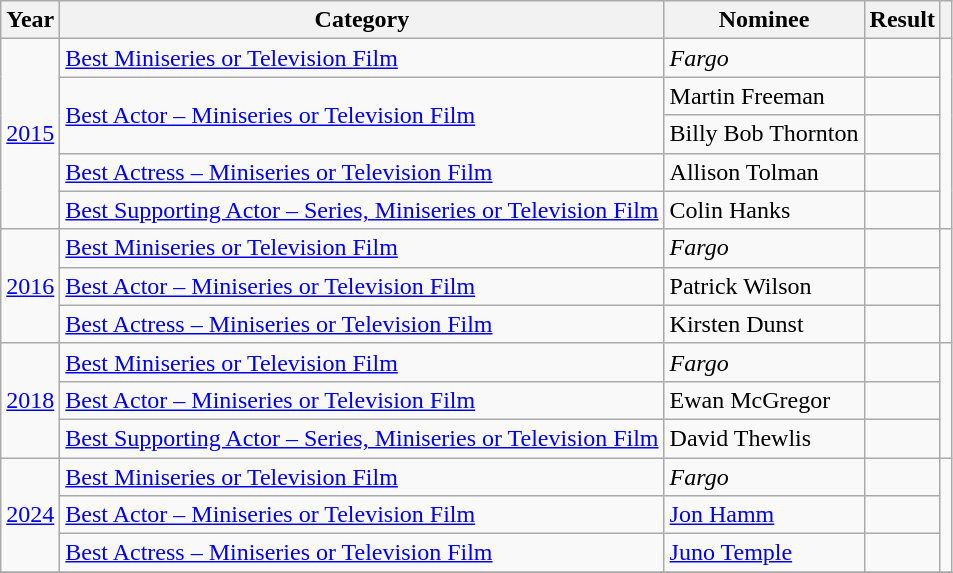<table class="wikitable sortable">
<tr>
<th scope="col">Year</th>
<th scope="col">Category</th>
<th scope="col">Nominee</th>
<th scope="col">Result</th>
<th scope="col" class="unsortable"></th>
</tr>
<tr>
<td rowspan="5"><a href='#'>2015</a></td>
<td scope="row"><a href='#'>Best Miniseries or Television Film</a></td>
<td><em>Fargo</em></td>
<td></td>
<td rowspan="5" style="text-align: center;"></td>
</tr>
<tr>
<td scope="row" rowspan="2"><a href='#'>Best Actor – Miniseries or Television Film</a></td>
<td>Martin Freeman</td>
<td></td>
</tr>
<tr>
<td>Billy Bob Thornton</td>
<td></td>
</tr>
<tr>
<td scope="row"><a href='#'>Best Actress – Miniseries or Television Film</a></td>
<td>Allison Tolman</td>
<td></td>
</tr>
<tr>
<td scope="row"><a href='#'>Best Supporting Actor – Series, Miniseries or Television Film</a></td>
<td>Colin Hanks</td>
<td></td>
</tr>
<tr>
<td rowspan="3"><a href='#'>2016</a></td>
<td scope="row"><a href='#'>Best Miniseries or Television Film</a></td>
<td><em>Fargo</em></td>
<td></td>
<td rowspan="3" style="text-align: center;"></td>
</tr>
<tr>
<td scope="row"><a href='#'>Best Actor – Miniseries or Television Film</a></td>
<td>Patrick Wilson</td>
<td></td>
</tr>
<tr>
<td scope="row"><a href='#'>Best Actress – Miniseries or Television Film</a></td>
<td>Kirsten Dunst</td>
<td></td>
</tr>
<tr>
<td rowspan="3"><a href='#'>2018</a></td>
<td scope="row"><a href='#'>Best Miniseries or Television Film</a></td>
<td><em>Fargo</em></td>
<td></td>
<td rowspan="3" style="text-align: center;"></td>
</tr>
<tr>
<td scope="row"><a href='#'>Best Actor – Miniseries or Television Film</a></td>
<td>Ewan McGregor</td>
<td></td>
</tr>
<tr>
<td scope="row"><a href='#'>Best Supporting Actor – Series, Miniseries or Television Film</a></td>
<td>David Thewlis</td>
<td></td>
</tr>
<tr>
<td rowspan="3"><a href='#'>2024</a></td>
<td scope="row"><a href='#'>Best Miniseries or Television Film</a></td>
<td><em>Fargo</em></td>
<td></td>
<td rowspan="3" style="text-align: center;"></td>
</tr>
<tr>
<td scope="row"><a href='#'>Best Actor – Miniseries or Television Film</a></td>
<td><a href='#'>Jon Hamm</a></td>
<td></td>
</tr>
<tr>
<td scope="row"><a href='#'>Best Actress – Miniseries or Television Film</a></td>
<td><a href='#'>Juno Temple</a></td>
<td></td>
</tr>
<tr>
</tr>
</table>
